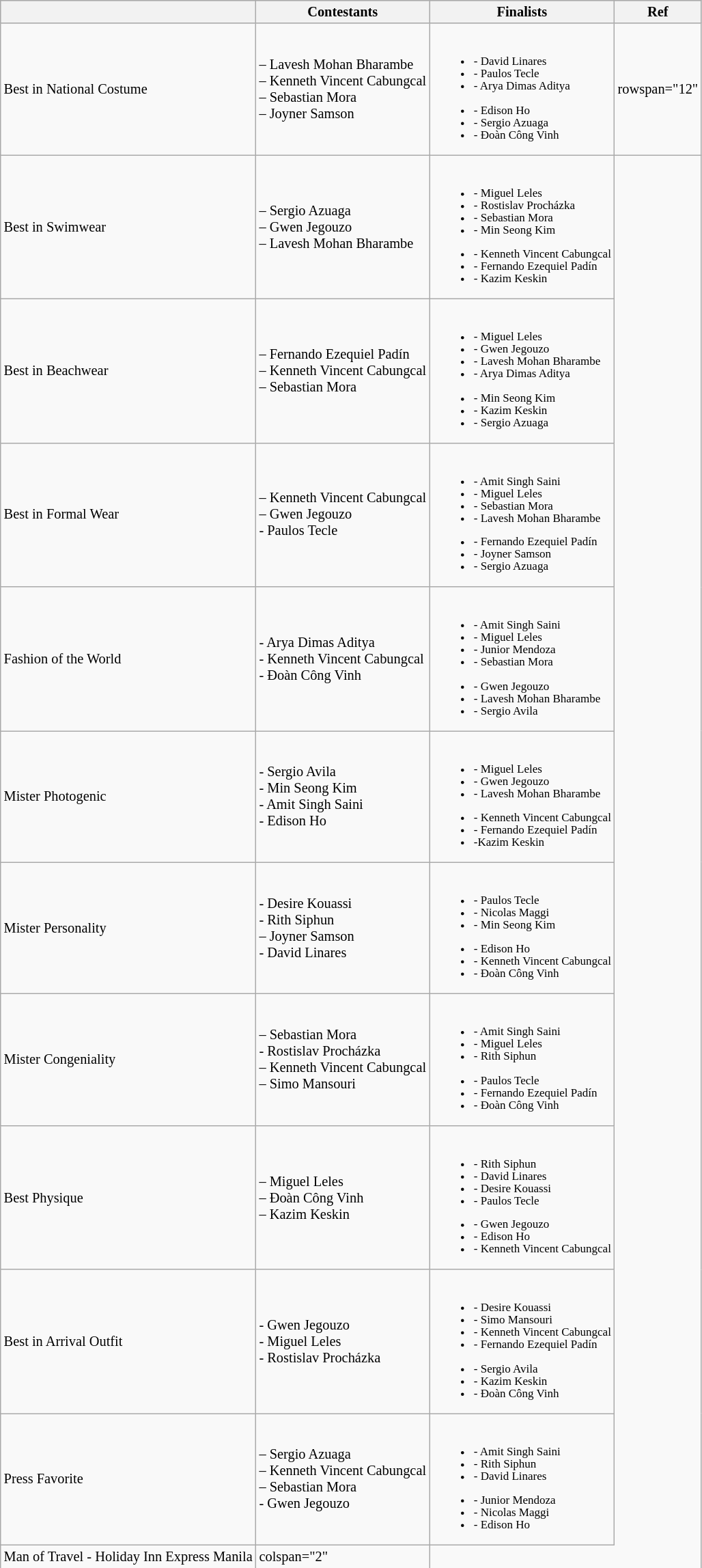<table class="wikitable"  style="font-size: 85%;">
<tr style="background:#CCCCCC; text-align:center">
<th></th>
<th>Contestants</th>
<th>Finalists</th>
<th>Ref</th>
</tr>
<tr>
<td>Best in National Costume</td>
<td>  – Lavesh Mohan Bharambe <br>   – Kenneth Vincent Cabungcal <br>   – Sebastian Mora <br>   – Joyner Samson</td>
<td><small><br>
<ul><li> - David Linares</li><li> - Paulos Tecle</li><li> - Arya Dimas Aditya</li></ul><ul><li> - Edison Ho</li><li> - Sergio Azuaga</li><li> - Đoàn Công Vinh</li></ul></small></td>
<td>rowspan="12" </td>
</tr>
<tr>
<td>Best in Swimwear</td>
<td>  – Sergio Azuaga <br>   – Gwen Jegouzo <br>   – Lavesh Mohan Bharambe</td>
<td><small><br>
<ul><li> - Miguel Leles</li><li> - Rostislav Procházka</li><li> - Sebastian Mora</li><li> - Min Seong Kim</li></ul><ul><li> - Kenneth Vincent Cabungcal</li><li> - Fernando Ezequiel Padín</li><li> - Kazim Keskin</li></ul></small></td>
</tr>
<tr>
<td>Best in Beachwear</td>
<td>  – Fernando Ezequiel Padín <br>   – Kenneth Vincent Cabungcal <br>   – Sebastian Mora</td>
<td><small><br>
<ul><li> - Miguel Leles</li><li> - Gwen Jegouzo</li><li> - Lavesh Mohan Bharambe</li><li> - Arya Dimas Aditya</li></ul><ul><li> - Min Seong Kim</li><li> - Kazim Keskin</li><li> - Sergio Azuaga</li></ul></small></td>
</tr>
<tr>
<td>Best in Formal Wear</td>
<td>  – Kenneth Vincent Cabungcal <br>   – Gwen Jegouzo <br>   - Paulos Tecle</td>
<td><small><br>
<ul><li> - Amit Singh Saini</li><li> - Miguel Leles</li><li> - Sebastian Mora</li><li> - Lavesh Mohan Bharambe</li></ul><ul><li> - Fernando Ezequiel Padín</li><li> - Joyner Samson</li><li> - Sergio Azuaga</li></ul></small></td>
</tr>
<tr>
<td>Fashion of the World</td>
<td>  - Arya Dimas Aditya <br>   - Kenneth Vincent Cabungcal <br>   - Đoàn Công Vinh</td>
<td><small><br>
<ul><li> - Amit Singh Saini</li><li> - Miguel Leles</li><li> - Junior Mendoza</li><li> - Sebastian Mora</li></ul><ul><li> - Gwen Jegouzo</li><li> - Lavesh Mohan Bharambe</li><li> - Sergio Avila</li></ul></small></td>
</tr>
<tr>
<td>Mister Photogenic</td>
<td>  - Sergio Avila <br>   - Min Seong Kim <br>   - Amit Singh Saini <br>   - Edison Ho</td>
<td><small><br>
<ul><li> - Miguel Leles</li><li> - Gwen Jegouzo</li><li> - Lavesh Mohan Bharambe</li></ul><ul><li> - Kenneth Vincent Cabungcal</li><li> - Fernando Ezequiel Padín</li><li> -Kazim Keskin</li></ul></small></td>
</tr>
<tr>
<td>Mister Personality</td>
<td>  - Desire Kouassi <br>   - Rith Siphun <br>   – Joyner Samson <br>    - David Linares</td>
<td><small><br>
<ul><li> - Paulos Tecle</li><li> - Nicolas Maggi</li><li> - Min Seong Kim</li></ul><ul><li> - Edison Ho</li><li> - Kenneth Vincent Cabungcal</li><li> - Đoàn Công Vinh</li></ul></small></td>
</tr>
<tr>
<td>Mister Congeniality</td>
<td>  – Sebastian Mora <br>   - Rostislav Procházka <br>   – Kenneth Vincent Cabungcal <br>   – Simo Mansouri</td>
<td><small><br>
<ul><li> - Amit Singh Saini</li><li> - Miguel Leles</li><li> - Rith Siphun</li></ul><ul><li> - Paulos Tecle</li><li> - Fernando Ezequiel Padín</li><li> - Đoàn Công Vinh</li></ul></small></td>
</tr>
<tr>
<td>Best Physique</td>
<td>  – Miguel Leles <br>   – Đoàn Công Vinh <br>   – Kazim Keskin</td>
<td><small><br>
<ul><li> - Rith Siphun</li><li> - David Linares</li><li> - Desire Kouassi</li><li> - Paulos Tecle</li></ul><ul><li> - Gwen Jegouzo</li><li> - Edison Ho</li><li> - Kenneth Vincent Cabungcal</li></ul></small></td>
</tr>
<tr>
<td>Best in Arrival Outfit</td>
<td>  - Gwen Jegouzo <br>   - Miguel Leles <br>   - Rostislav Procházka</td>
<td><small><br>
<ul><li> - Desire Kouassi</li><li> - Simo Mansouri</li><li> - Kenneth Vincent Cabungcal</li><li> - Fernando Ezequiel Padín</li></ul><ul><li> - Sergio Avila</li><li> - Kazim Keskin</li><li> - Đoàn Công Vinh</li></ul></small></td>
</tr>
<tr>
<td>Press Favorite</td>
<td>  – Sergio Azuaga <br>   – Kenneth Vincent Cabungcal <br>   – Sebastian Mora <br>   - Gwen Jegouzo</td>
<td><small><br>
<ul><li> - Amit Singh Saini</li><li> - Rith Siphun</li><li> - David Linares</li></ul><ul><li> - Junior Mendoza</li><li> - Nicolas Maggi</li><li> - Edison Ho</li></ul></small></td>
</tr>
<tr>
<td>Man of Travel - Holiday Inn Express Manila</td>
<td>colspan="2" </td>
</tr>
</table>
